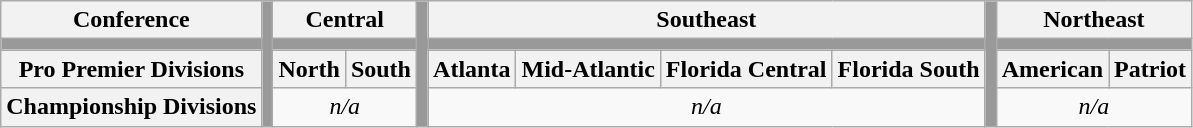<table class="wikitable">
<tr>
<th>Conference</th>
<th rowspan=4 style="background-color: #999"></th>
<th colspan=2>Central</th>
<th rowspan=4 style="background-color: #999"></th>
<th colspan=4>Southeast</th>
<th rowspan=4 style="background-color: #999"></th>
<th colspan=2>Northeast</th>
</tr>
<tr>
<th colspan=12 style="background-color: #999"></th>
</tr>
<tr>
<th>Pro Premier Divisions</th>
<th>North</th>
<th>South</th>
<th>Atlanta</th>
<th>Mid-Atlantic</th>
<th>Florida Central</th>
<th>Florida South</th>
<th>American</th>
<th>Patriot</th>
</tr>
<tr>
<th>Championship Divisions</th>
<td colspan=2 style="text-align:center; font-style:italic">n/a</td>
<td colspan=4 style="text-align:center; font-style:italic">n/a</td>
<td colspan=2 style="text-align:center; font-style:italic">n/a</td>
</tr>
</table>
